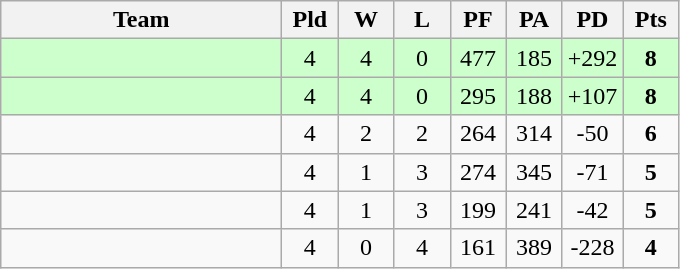<table class=wikitable style="text-align:center">
<tr>
<th width=180>Team</th>
<th width=30>Pld</th>
<th width=30>W</th>
<th width=30>L</th>
<th width=30>PF</th>
<th width=30>PA</th>
<th width=30>PD</th>
<th width=30>Pts</th>
</tr>
<tr bgcolor="#ccffcc">
<td align="left"></td>
<td>4</td>
<td>4</td>
<td>0</td>
<td>477</td>
<td>185</td>
<td>+292</td>
<td><strong>8</strong></td>
</tr>
<tr bgcolor="#ccffcc">
<td align="left"></td>
<td>4</td>
<td>4</td>
<td>0</td>
<td>295</td>
<td>188</td>
<td>+107</td>
<td><strong>8</strong></td>
</tr>
<tr>
<td align="left"></td>
<td>4</td>
<td>2</td>
<td>2</td>
<td>264</td>
<td>314</td>
<td>-50</td>
<td><strong>6</strong></td>
</tr>
<tr>
<td align="left"></td>
<td>4</td>
<td>1</td>
<td>3</td>
<td>274</td>
<td>345</td>
<td>-71</td>
<td><strong>5</strong></td>
</tr>
<tr>
<td align="left"></td>
<td>4</td>
<td>1</td>
<td>3</td>
<td>199</td>
<td>241</td>
<td>-42</td>
<td><strong>5</strong></td>
</tr>
<tr>
<td align="left"></td>
<td>4</td>
<td>0</td>
<td>4</td>
<td>161</td>
<td>389</td>
<td>-228</td>
<td><strong>4</strong></td>
</tr>
</table>
